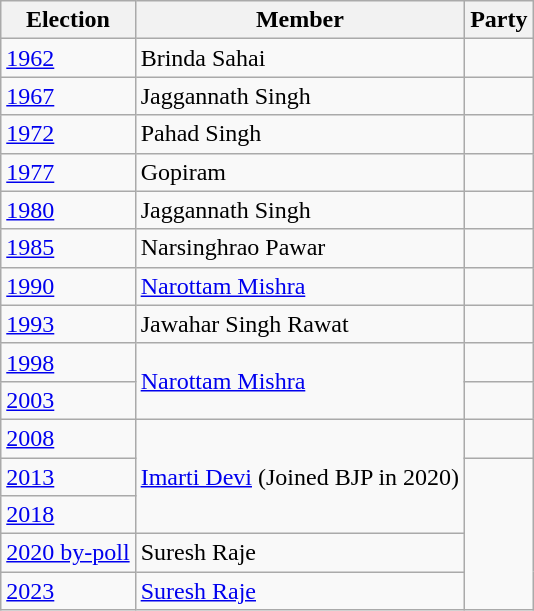<table class="wikitable sortable">
<tr>
<th>Election</th>
<th>Member</th>
<th colspan="2">Party</th>
</tr>
<tr>
<td><a href='#'>1962</a></td>
<td>Brinda Sahai</td>
<td></td>
</tr>
<tr>
<td><a href='#'>1967</a></td>
<td>Jaggannath Singh</td>
<td></td>
</tr>
<tr>
<td><a href='#'>1972</a></td>
<td>Pahad Singh</td>
<td></td>
</tr>
<tr>
<td><a href='#'>1977</a></td>
<td>Gopiram</td>
<td></td>
</tr>
<tr>
<td><a href='#'>1980</a></td>
<td>Jaggannath Singh</td>
<td></td>
</tr>
<tr>
<td><a href='#'>1985</a></td>
<td>Narsinghrao Pawar</td>
<td></td>
</tr>
<tr>
<td><a href='#'>1990</a></td>
<td><a href='#'>Narottam Mishra</a></td>
<td></td>
</tr>
<tr>
<td><a href='#'>1993</a></td>
<td>Jawahar Singh Rawat</td>
<td></td>
</tr>
<tr>
<td><a href='#'>1998</a></td>
<td rowspan=2><a href='#'>Narottam Mishra</a></td>
<td></td>
</tr>
<tr>
<td><a href='#'>2003</a></td>
</tr>
<tr>
<td><a href='#'>2008</a></td>
<td rowspan=3><a href='#'>Imarti Devi</a>   (Joined BJP in 2020)</td>
<td></td>
</tr>
<tr>
<td><a href='#'>2013</a></td>
</tr>
<tr>
<td><a href='#'>2018</a></td>
</tr>
<tr>
<td><a href='#'>2020 by-poll</a></td>
<td>Suresh Raje</td>
</tr>
<tr>
<td><a href='#'>2023</a></td>
<td><a href='#'>Suresh Raje</a></td>
</tr>
</table>
